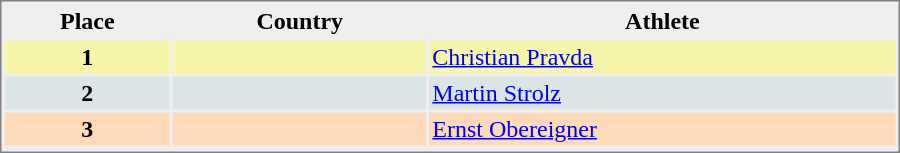<table style="border-style:solid;border-width:1px;border-color:#808080;background-color:#EFEFEF" cellspacing="2" cellpadding="2" width="600">
<tr bgcolor="#EFEFEF">
<th>Place</th>
<th>Country</th>
<th>Athlete</th>
</tr>
<tr align="center" valign="top" bgcolor="#F7F6A8">
<th>1</th>
<td align=left></td>
<td align="left"><a href='#'>Christian Pravda</a></td>
</tr>
<tr align="center" valign="top" bgcolor="#DCE5E5">
<th>2</th>
<td align=left></td>
<td align="left"><a href='#'>Martin Strolz</a></td>
</tr>
<tr align="center" valign="top" bgcolor="#FFDAB9">
<th>3</th>
<td align=left></td>
<td align="left"><a href='#'>Ernst Obereigner</a></td>
</tr>
<tr align="center" valign="top" bgcolor="#FFFFFF">
</tr>
</table>
